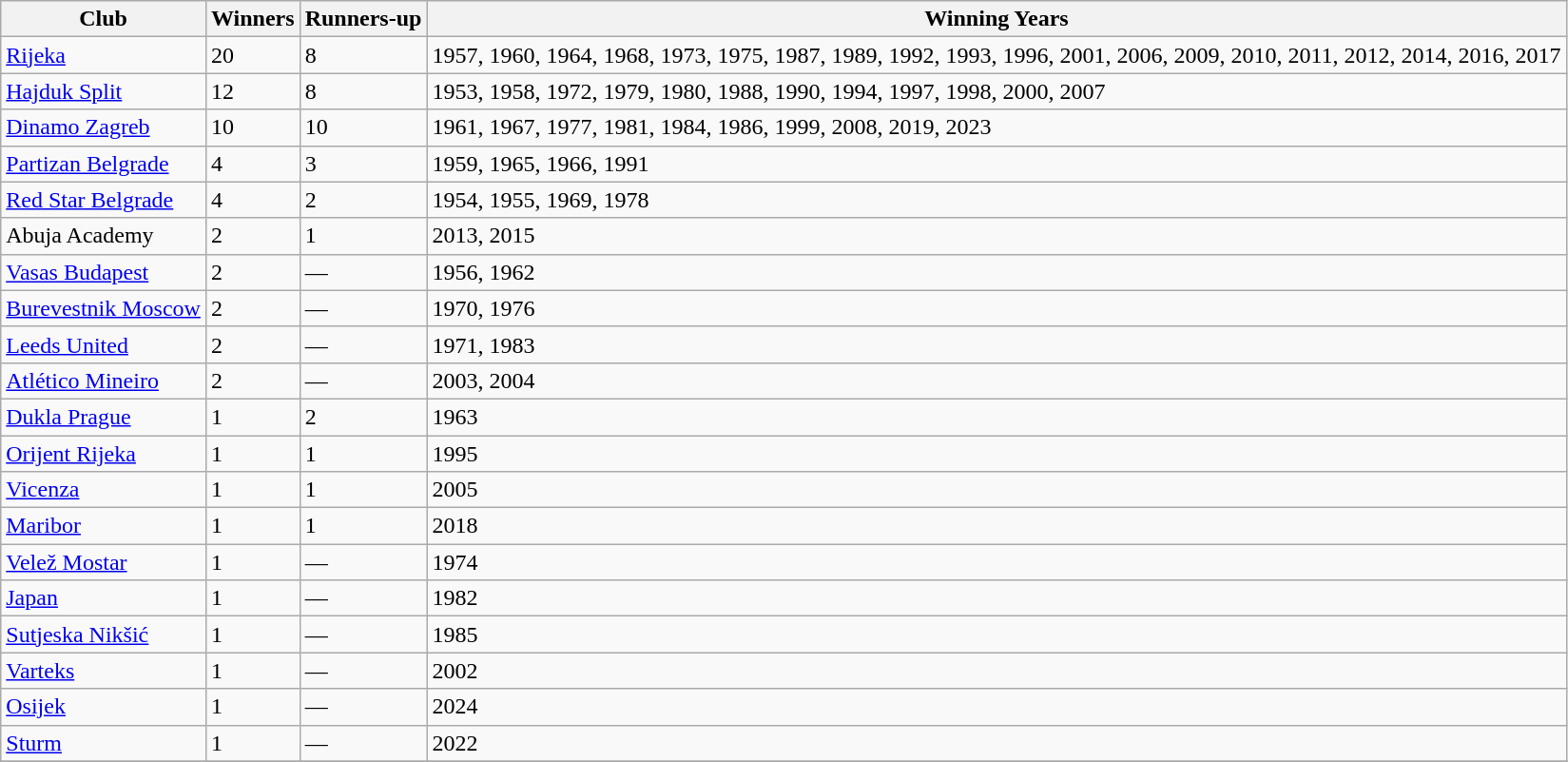<table class="wikitable">
<tr>
<th>Club</th>
<th>Winners</th>
<th>Runners-up</th>
<th>Winning Years</th>
</tr>
<tr>
<td>  <a href='#'>Rijeka</a></td>
<td>20</td>
<td>8</td>
<td>1957, 1960, 1964, 1968, 1973, 1975, 1987, 1989, 1992, 1993, 1996, 2001, 2006, 2009, 2010, 2011, 2012, 2014, 2016, 2017</td>
</tr>
<tr>
<td>  <a href='#'>Hajduk Split</a></td>
<td>12</td>
<td>8</td>
<td>1953, 1958, 1972, 1979, 1980, 1988, 1990, 1994, 1997, 1998, 2000, 2007</td>
</tr>
<tr>
<td>  <a href='#'>Dinamo Zagreb</a></td>
<td>10</td>
<td>10</td>
<td>1961, 1967, 1977, 1981, 1984, 1986, 1999, 2008, 2019, 2023</td>
</tr>
<tr>
<td> <a href='#'>Partizan Belgrade</a></td>
<td>4</td>
<td>3</td>
<td>1959, 1965, 1966, 1991</td>
</tr>
<tr>
<td> <a href='#'>Red Star Belgrade</a></td>
<td>4</td>
<td>2</td>
<td>1954, 1955, 1969, 1978</td>
</tr>
<tr>
<td> Abuja Academy</td>
<td>2</td>
<td>1</td>
<td>2013, 2015</td>
</tr>
<tr>
<td> <a href='#'>Vasas Budapest</a></td>
<td>2</td>
<td>—</td>
<td>1956, 1962</td>
</tr>
<tr>
<td> <a href='#'>Burevestnik Moscow</a></td>
<td>2</td>
<td>—</td>
<td>1970, 1976</td>
</tr>
<tr>
<td> <a href='#'>Leeds United</a></td>
<td>2</td>
<td>—</td>
<td>1971, 1983</td>
</tr>
<tr>
<td> <a href='#'>Atlético Mineiro</a></td>
<td>2</td>
<td>—</td>
<td>2003, 2004</td>
</tr>
<tr>
<td> <a href='#'>Dukla Prague</a></td>
<td>1</td>
<td>2</td>
<td>1963</td>
</tr>
<tr>
<td> <a href='#'>Orijent Rijeka</a></td>
<td>1</td>
<td>1</td>
<td>1995</td>
</tr>
<tr>
<td> <a href='#'>Vicenza</a></td>
<td>1</td>
<td>1</td>
<td>2005</td>
</tr>
<tr>
<td> <a href='#'>Maribor</a></td>
<td>1</td>
<td>1</td>
<td>2018</td>
</tr>
<tr>
<td> <a href='#'>Velež Mostar</a></td>
<td>1</td>
<td>—</td>
<td>1974</td>
</tr>
<tr>
<td> <a href='#'>Japan</a></td>
<td>1</td>
<td>—</td>
<td>1982</td>
</tr>
<tr>
<td> <a href='#'>Sutjeska Nikšić</a></td>
<td>1</td>
<td>—</td>
<td>1985</td>
</tr>
<tr>
<td> <a href='#'>Varteks</a></td>
<td>1</td>
<td>—</td>
<td>2002</td>
</tr>
<tr>
<td> <a href='#'>Osijek</a></td>
<td>1</td>
<td>—</td>
<td>2024</td>
</tr>
<tr>
<td> <a href='#'>Sturm</a></td>
<td>1</td>
<td>—</td>
<td>2022</td>
</tr>
<tr>
</tr>
</table>
